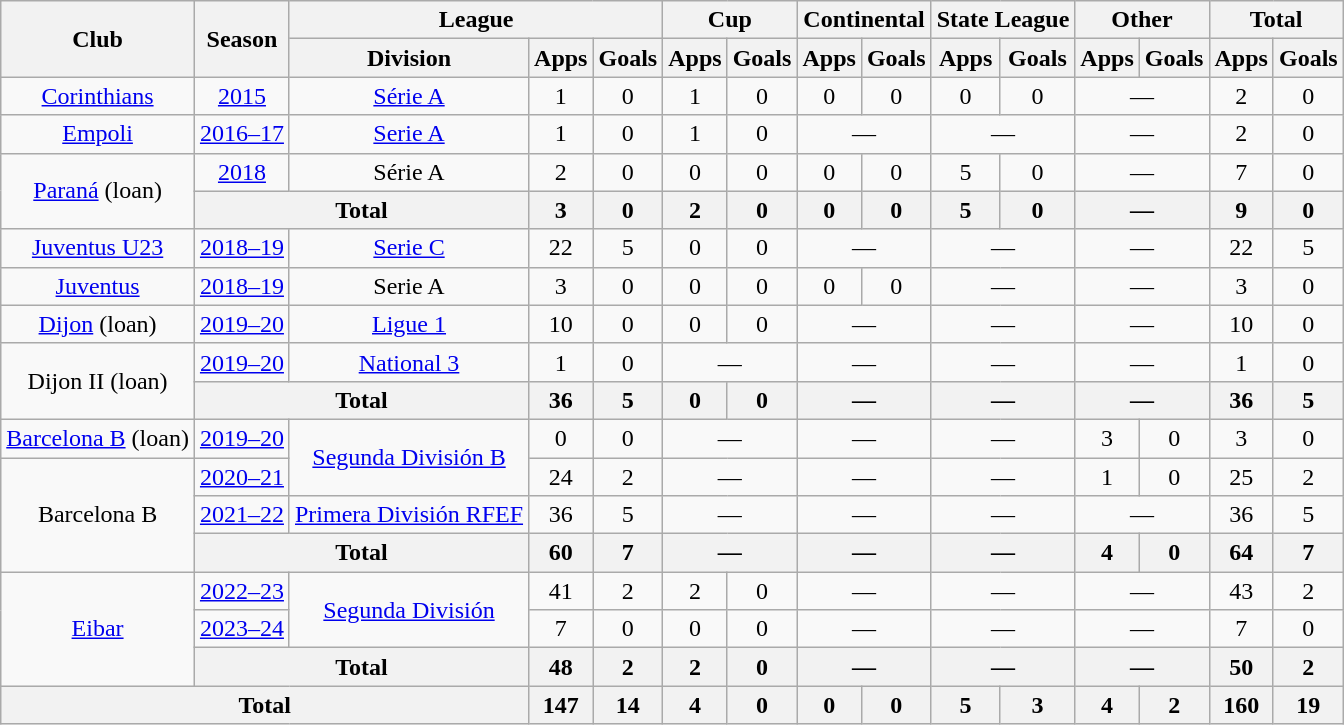<table class="wikitable" style="text-align:center">
<tr>
<th rowspan="2">Club</th>
<th rowspan="2">Season</th>
<th colspan="3">League</th>
<th colspan="2">Cup</th>
<th colspan="2">Continental</th>
<th colspan="2">State League</th>
<th colspan="2">Other</th>
<th colspan="2">Total</th>
</tr>
<tr>
<th>Division</th>
<th>Apps</th>
<th>Goals</th>
<th>Apps</th>
<th>Goals</th>
<th>Apps</th>
<th>Goals</th>
<th>Apps</th>
<th>Goals</th>
<th>Apps</th>
<th>Goals</th>
<th>Apps</th>
<th>Goals</th>
</tr>
<tr>
<td><a href='#'>Corinthians</a></td>
<td><a href='#'>2015</a></td>
<td><a href='#'>Série A</a></td>
<td>1</td>
<td>0</td>
<td>1</td>
<td>0</td>
<td>0</td>
<td>0</td>
<td>0</td>
<td>0</td>
<td colspan="2">—</td>
<td>2</td>
<td>0</td>
</tr>
<tr>
<td><a href='#'>Empoli</a></td>
<td><a href='#'>2016–17</a></td>
<td><a href='#'>Serie A</a></td>
<td>1</td>
<td>0</td>
<td>1</td>
<td>0</td>
<td colspan="2">—</td>
<td colspan="2">—</td>
<td colspan="2">—</td>
<td>2</td>
<td>0</td>
</tr>
<tr>
<td rowspan="2"><a href='#'>Paraná</a> (loan)</td>
<td><a href='#'>2018</a></td>
<td>Série A</td>
<td>2</td>
<td>0</td>
<td>0</td>
<td>0</td>
<td>0</td>
<td>0</td>
<td>5</td>
<td>0</td>
<td colspan="2">—</td>
<td>7</td>
<td>0</td>
</tr>
<tr>
<th colspan="2">Total</th>
<th>3</th>
<th>0</th>
<th>2</th>
<th>0</th>
<th>0</th>
<th>0</th>
<th>5</th>
<th>0</th>
<th colspan="2">—</th>
<th>9</th>
<th>0</th>
</tr>
<tr>
<td><a href='#'>Juventus U23</a></td>
<td><a href='#'>2018–19</a></td>
<td><a href='#'>Serie C</a></td>
<td>22</td>
<td>5</td>
<td>0</td>
<td>0</td>
<td colspan="2">—</td>
<td colspan="2">—</td>
<td colspan="2">—</td>
<td>22</td>
<td>5</td>
</tr>
<tr>
<td><a href='#'>Juventus</a></td>
<td><a href='#'>2018–19</a></td>
<td>Serie A</td>
<td>3</td>
<td>0</td>
<td>0</td>
<td>0</td>
<td>0</td>
<td>0</td>
<td colspan="2">—</td>
<td colspan="2">—</td>
<td>3</td>
<td>0</td>
</tr>
<tr>
<td><a href='#'>Dijon</a> (loan)</td>
<td><a href='#'>2019–20</a></td>
<td><a href='#'>Ligue 1</a></td>
<td>10</td>
<td>0</td>
<td>0</td>
<td>0</td>
<td colspan="2">—</td>
<td colspan="2">—</td>
<td colspan="2">—</td>
<td>10</td>
<td>0</td>
</tr>
<tr>
<td rowspan="2">Dijon II (loan)</td>
<td><a href='#'>2019–20</a></td>
<td><a href='#'>National 3</a></td>
<td>1</td>
<td>0</td>
<td colspan="2">—</td>
<td colspan="2">—</td>
<td colspan="2">—</td>
<td colspan="2">—</td>
<td>1</td>
<td>0</td>
</tr>
<tr>
<th colspan="2">Total</th>
<th>36</th>
<th>5</th>
<th>0</th>
<th>0</th>
<th colspan="2">—</th>
<th colspan="2">—</th>
<th colspan="2">—</th>
<th>36</th>
<th>5</th>
</tr>
<tr>
<td><a href='#'>Barcelona B</a> (loan)</td>
<td><a href='#'>2019–20</a></td>
<td rowspan="2"><a href='#'>Segunda División B</a></td>
<td>0</td>
<td>0</td>
<td colspan="2">—</td>
<td colspan="2">—</td>
<td colspan="2">—</td>
<td>3</td>
<td>0</td>
<td>3</td>
<td>0</td>
</tr>
<tr>
<td rowspan="3">Barcelona B</td>
<td><a href='#'>2020–21</a></td>
<td>24</td>
<td>2</td>
<td colspan="2">—</td>
<td colspan="2">—</td>
<td colspan="2">—</td>
<td>1</td>
<td>0</td>
<td>25</td>
<td>2</td>
</tr>
<tr>
<td><a href='#'>2021–22</a></td>
<td><a href='#'>Primera División RFEF</a></td>
<td>36</td>
<td>5</td>
<td colspan="2">—</td>
<td colspan="2">—</td>
<td colspan="2">—</td>
<td colspan="2">—</td>
<td>36</td>
<td>5</td>
</tr>
<tr>
<th colspan="2">Total</th>
<th>60</th>
<th>7</th>
<th colspan="2">—</th>
<th colspan="2">—</th>
<th colspan="2">—</th>
<th>4</th>
<th>0</th>
<th>64</th>
<th>7</th>
</tr>
<tr>
<td rowspan="3"><a href='#'>Eibar</a></td>
<td><a href='#'>2022–23</a></td>
<td rowspan="2"><a href='#'>Segunda División</a></td>
<td>41</td>
<td>2</td>
<td>2</td>
<td>0</td>
<td colspan="2">—</td>
<td colspan="2">—</td>
<td colspan="2">—</td>
<td>43</td>
<td>2</td>
</tr>
<tr>
<td><a href='#'>2023–24</a></td>
<td>7</td>
<td>0</td>
<td>0</td>
<td>0</td>
<td colspan="2">—</td>
<td colspan="2">—</td>
<td colspan="2">—</td>
<td>7</td>
<td>0</td>
</tr>
<tr>
<th colspan="2">Total</th>
<th>48</th>
<th>2</th>
<th>2</th>
<th>0</th>
<th colspan="2">—</th>
<th colspan="2">—</th>
<th colspan="2">—</th>
<th>50</th>
<th>2</th>
</tr>
<tr>
<th colspan="3">Total</th>
<th>147</th>
<th>14</th>
<th>4</th>
<th>0</th>
<th>0</th>
<th>0</th>
<th>5</th>
<th>3</th>
<th>4</th>
<th>2</th>
<th>160</th>
<th>19</th>
</tr>
</table>
